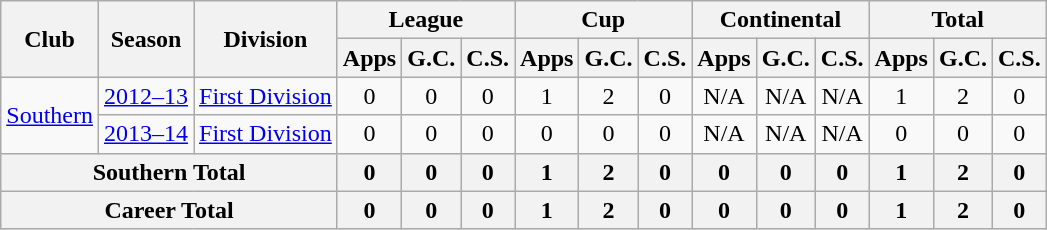<table class="wikitable" style="text-align: center;">
<tr>
<th rowspan="2">Club</th>
<th rowspan="2">Season</th>
<th rowspan="2">Division</th>
<th colspan="3">League</th>
<th colspan="3">Cup</th>
<th colspan="3">Continental</th>
<th colspan="3">Total</th>
</tr>
<tr>
<th>Apps</th>
<th>G.C.</th>
<th>C.S.</th>
<th>Apps</th>
<th>G.C.</th>
<th>C.S.</th>
<th>Apps</th>
<th>G.C.</th>
<th>C.S.</th>
<th>Apps</th>
<th>G.C.</th>
<th>C.S.</th>
</tr>
<tr>
<td rowspan="2" valign="center"><a href='#'>Southern</a></td>
<td><a href='#'>2012–13</a></td>
<td><a href='#'>First Division</a></td>
<td>0</td>
<td>0</td>
<td>0</td>
<td>1</td>
<td>2</td>
<td>0</td>
<td>N/A</td>
<td>N/A</td>
<td>N/A</td>
<td>1</td>
<td>2</td>
<td>0</td>
</tr>
<tr>
<td><a href='#'>2013–14</a></td>
<td><a href='#'>First Division</a></td>
<td>0</td>
<td>0</td>
<td>0</td>
<td>0</td>
<td>0</td>
<td>0</td>
<td>N/A</td>
<td>N/A</td>
<td>N/A</td>
<td>0</td>
<td>0</td>
<td>0</td>
</tr>
<tr>
<th colspan="3">Southern Total</th>
<th>0</th>
<th>0</th>
<th>0</th>
<th>1</th>
<th>2</th>
<th>0</th>
<th>0</th>
<th>0</th>
<th>0</th>
<th>1</th>
<th>2</th>
<th>0</th>
</tr>
<tr>
<th colspan="3">Career Total</th>
<th>0</th>
<th>0</th>
<th>0</th>
<th>1</th>
<th>2</th>
<th>0</th>
<th>0</th>
<th>0</th>
<th>0</th>
<th>1</th>
<th>2</th>
<th>0</th>
</tr>
</table>
